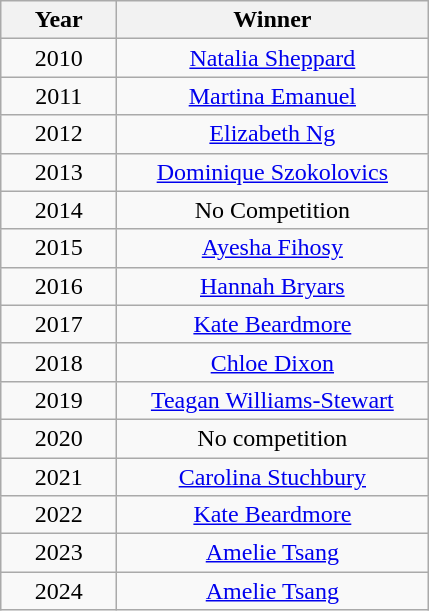<table class="wikitable" style="text-align:center">
<tr>
<th width=70>Year</th>
<th width=200>Winner</th>
</tr>
<tr>
<td>2010</td>
<td><a href='#'>Natalia Sheppard</a></td>
</tr>
<tr>
<td>2011</td>
<td><a href='#'>Martina Emanuel</a></td>
</tr>
<tr>
<td>2012</td>
<td><a href='#'>Elizabeth Ng</a></td>
</tr>
<tr>
<td>2013</td>
<td><a href='#'>Dominique Szokolovics</a></td>
</tr>
<tr>
<td>2014</td>
<td>No Competition</td>
</tr>
<tr>
<td>2015</td>
<td><a href='#'>Ayesha Fihosy</a></td>
</tr>
<tr>
<td>2016</td>
<td><a href='#'>Hannah Bryars</a></td>
</tr>
<tr>
<td>2017</td>
<td><a href='#'>Kate Beardmore</a></td>
</tr>
<tr>
<td>2018</td>
<td><a href='#'>Chloe Dixon</a></td>
</tr>
<tr>
<td>2019</td>
<td><a href='#'>Teagan Williams-Stewart</a></td>
</tr>
<tr>
<td>2020</td>
<td>No competition</td>
</tr>
<tr>
<td>2021</td>
<td><a href='#'>Carolina Stuchbury</a></td>
</tr>
<tr>
<td>2022</td>
<td><a href='#'>Kate Beardmore</a></td>
</tr>
<tr>
<td>2023</td>
<td><a href='#'>Amelie Tsang</a></td>
</tr>
<tr>
<td>2024</td>
<td><a href='#'>Amelie Tsang</a></td>
</tr>
</table>
